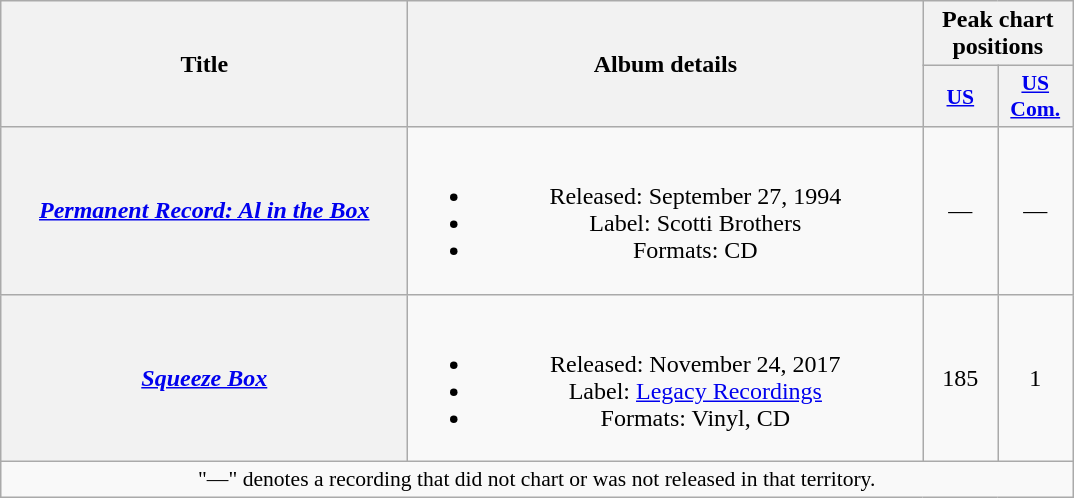<table class="wikitable plainrowheaders" style="text-align:center;">
<tr>
<th scope="col" rowspan="2" style="width:16.5em;">Title</th>
<th scope="col" rowspan="2" style="width:21em;">Album details</th>
<th scope="col" colspan="2">Peak chart positions</th>
</tr>
<tr>
<th scope="col" style="width:3em;font-size:90%;"><a href='#'>US</a><br></th>
<th scope="col" style="width:3em;font-size:90%;"><a href='#'>US<br>Com.</a><br></th>
</tr>
<tr>
<th scope="row"><em><a href='#'>Permanent Record: Al in the Box</a></em></th>
<td><br><ul><li>Released: September 27, 1994</li><li>Label: Scotti Brothers</li><li>Formats: CD</li></ul></td>
<td>—</td>
<td>—</td>
</tr>
<tr>
<th scope="row"><em><a href='#'>Squeeze Box</a></em></th>
<td><br><ul><li>Released: November 24, 2017</li><li>Label: <a href='#'>Legacy Recordings</a></li><li>Formats: Vinyl, CD</li></ul></td>
<td>185</td>
<td>1</td>
</tr>
<tr>
<td colspan="6" style="font-size:90%">"—" denotes a recording that did not chart or was not released in that territory.</td>
</tr>
</table>
